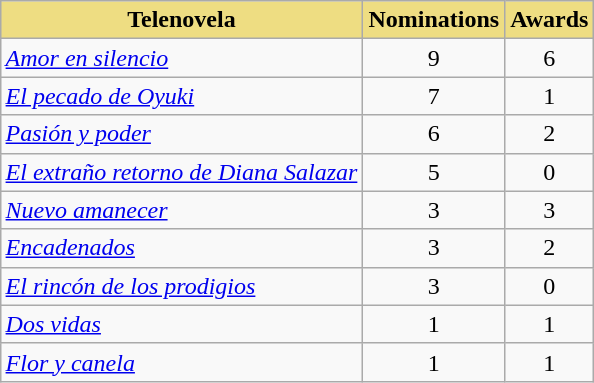<table class="wikitable sortable" style="margin:1em auto;">
<tr>
<th style="background-color:#EEDD82;">Telenovela</th>
<th style="background-color:#EEDD82;">Nominations</th>
<th style="background-color:#EEDD82;">Awards</th>
</tr>
<tr>
<td><em><a href='#'>Amor en silencio</a></em></td>
<td style="text-align:center;">9</td>
<td style="text-align:center;">6</td>
</tr>
<tr>
<td><em><a href='#'>El pecado de Oyuki</a></em></td>
<td style="text-align:center;">7</td>
<td style="text-align:center;">1</td>
</tr>
<tr>
<td><em><a href='#'>Pasión y poder</a></em></td>
<td style="text-align:center;">6</td>
<td style="text-align:center;">2</td>
</tr>
<tr>
<td><em><a href='#'>El extraño retorno de Diana Salazar</a></em></td>
<td style="text-align:center;">5</td>
<td style="text-align:center;">0</td>
</tr>
<tr>
<td><em><a href='#'>Nuevo amanecer</a></em></td>
<td style="text-align:center;">3</td>
<td style="text-align:center;">3</td>
</tr>
<tr>
<td><em><a href='#'>Encadenados</a></em></td>
<td style="text-align:center;">3</td>
<td style="text-align:center;">2</td>
</tr>
<tr>
<td><em><a href='#'>El rincón de los prodigios</a></em></td>
<td style="text-align:center;">3</td>
<td style="text-align:center;">0</td>
</tr>
<tr>
<td><em><a href='#'>Dos vidas</a></em></td>
<td style="text-align:center;">1</td>
<td style="text-align:center;">1</td>
</tr>
<tr>
<td><em><a href='#'>Flor y canela</a></em></td>
<td style="text-align:center;">1</td>
<td style="text-align:center;">1</td>
</tr>
</table>
